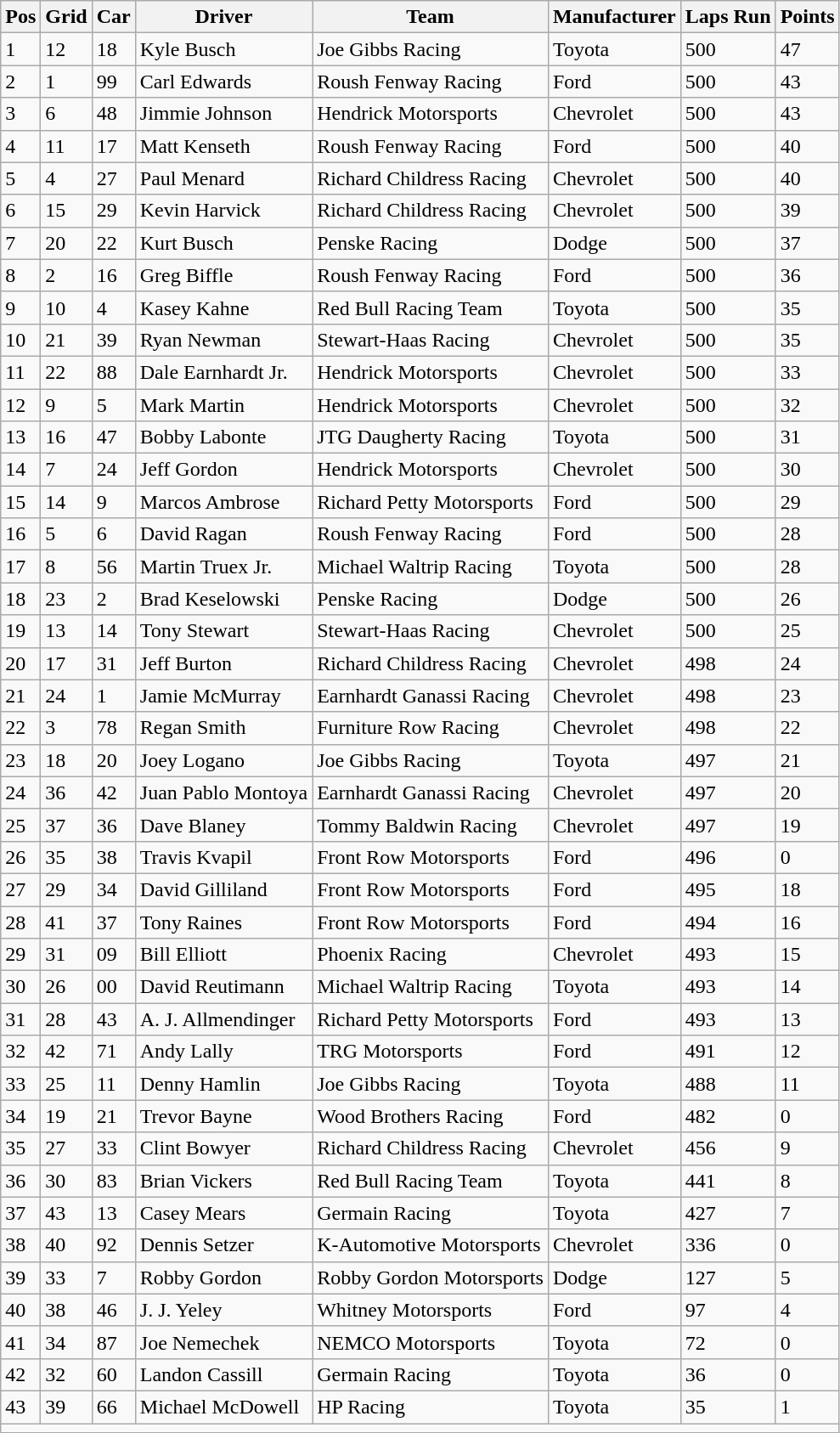<table class="sortable wikitable" border="1">
<tr>
<th>Pos</th>
<th>Grid</th>
<th>Car</th>
<th>Driver</th>
<th>Team</th>
<th>Manufacturer</th>
<th>Laps Run</th>
<th>Points</th>
</tr>
<tr>
<td>1</td>
<td>12</td>
<td>18</td>
<td>Kyle Busch</td>
<td>Joe Gibbs Racing</td>
<td>Toyota</td>
<td>500</td>
<td>47</td>
</tr>
<tr>
<td>2</td>
<td>1</td>
<td>99</td>
<td>Carl Edwards</td>
<td>Roush Fenway Racing</td>
<td>Ford</td>
<td>500</td>
<td>43</td>
</tr>
<tr>
<td>3</td>
<td>6</td>
<td>48</td>
<td>Jimmie Johnson</td>
<td>Hendrick Motorsports</td>
<td>Chevrolet</td>
<td>500</td>
<td>43</td>
</tr>
<tr>
<td>4</td>
<td>11</td>
<td>17</td>
<td>Matt Kenseth</td>
<td>Roush Fenway Racing</td>
<td>Ford</td>
<td>500</td>
<td>40</td>
</tr>
<tr>
<td>5</td>
<td>4</td>
<td>27</td>
<td>Paul Menard</td>
<td>Richard Childress Racing</td>
<td>Chevrolet</td>
<td>500</td>
<td>40</td>
</tr>
<tr>
<td>6</td>
<td>15</td>
<td>29</td>
<td>Kevin Harvick</td>
<td>Richard Childress Racing</td>
<td>Chevrolet</td>
<td>500</td>
<td>39</td>
</tr>
<tr>
<td>7</td>
<td>20</td>
<td>22</td>
<td>Kurt Busch</td>
<td>Penske Racing</td>
<td>Dodge</td>
<td>500</td>
<td>37</td>
</tr>
<tr>
<td>8</td>
<td>2</td>
<td>16</td>
<td>Greg Biffle</td>
<td>Roush Fenway Racing</td>
<td>Ford</td>
<td>500</td>
<td>36</td>
</tr>
<tr>
<td>9</td>
<td>10</td>
<td>4</td>
<td>Kasey Kahne</td>
<td>Red Bull Racing Team</td>
<td>Toyota</td>
<td>500</td>
<td>35</td>
</tr>
<tr>
<td>10</td>
<td>21</td>
<td>39</td>
<td>Ryan Newman</td>
<td>Stewart-Haas Racing</td>
<td>Chevrolet</td>
<td>500</td>
<td>35</td>
</tr>
<tr>
<td>11</td>
<td>22</td>
<td>88</td>
<td>Dale Earnhardt Jr.</td>
<td>Hendrick Motorsports</td>
<td>Chevrolet</td>
<td>500</td>
<td>33</td>
</tr>
<tr>
<td>12</td>
<td>9</td>
<td>5</td>
<td>Mark Martin</td>
<td>Hendrick Motorsports</td>
<td>Chevrolet</td>
<td>500</td>
<td>32</td>
</tr>
<tr>
<td>13</td>
<td>16</td>
<td>47</td>
<td>Bobby Labonte</td>
<td>JTG Daugherty Racing</td>
<td>Toyota</td>
<td>500</td>
<td>31</td>
</tr>
<tr>
<td>14</td>
<td>7</td>
<td>24</td>
<td>Jeff Gordon</td>
<td>Hendrick Motorsports</td>
<td>Chevrolet</td>
<td>500</td>
<td>30</td>
</tr>
<tr>
<td>15</td>
<td>14</td>
<td>9</td>
<td>Marcos Ambrose</td>
<td>Richard Petty Motorsports</td>
<td>Ford</td>
<td>500</td>
<td>29</td>
</tr>
<tr>
<td>16</td>
<td>5</td>
<td>6</td>
<td>David Ragan</td>
<td>Roush Fenway Racing</td>
<td>Ford</td>
<td>500</td>
<td>28</td>
</tr>
<tr>
<td>17</td>
<td>8</td>
<td>56</td>
<td>Martin Truex Jr.</td>
<td>Michael Waltrip Racing</td>
<td>Toyota</td>
<td>500</td>
<td>28</td>
</tr>
<tr>
<td>18</td>
<td>23</td>
<td>2</td>
<td>Brad Keselowski</td>
<td>Penske Racing</td>
<td>Dodge</td>
<td>500</td>
<td>26</td>
</tr>
<tr>
<td>19</td>
<td>13</td>
<td>14</td>
<td>Tony Stewart</td>
<td>Stewart-Haas Racing</td>
<td>Chevrolet</td>
<td>500</td>
<td>25</td>
</tr>
<tr>
<td>20</td>
<td>17</td>
<td>31</td>
<td>Jeff Burton</td>
<td>Richard Childress Racing</td>
<td>Chevrolet</td>
<td>498</td>
<td>24</td>
</tr>
<tr>
<td>21</td>
<td>24</td>
<td>1</td>
<td>Jamie McMurray</td>
<td>Earnhardt Ganassi Racing</td>
<td>Chevrolet</td>
<td>498</td>
<td>23</td>
</tr>
<tr>
<td>22</td>
<td>3</td>
<td>78</td>
<td>Regan Smith</td>
<td>Furniture Row Racing</td>
<td>Chevrolet</td>
<td>498</td>
<td>22</td>
</tr>
<tr>
<td>23</td>
<td>18</td>
<td>20</td>
<td>Joey Logano</td>
<td>Joe Gibbs Racing</td>
<td>Toyota</td>
<td>497</td>
<td>21</td>
</tr>
<tr>
<td>24</td>
<td>36</td>
<td>42</td>
<td>Juan Pablo Montoya</td>
<td>Earnhardt Ganassi Racing</td>
<td>Chevrolet</td>
<td>497</td>
<td>20</td>
</tr>
<tr>
<td>25</td>
<td>37</td>
<td>36</td>
<td>Dave Blaney</td>
<td>Tommy Baldwin Racing</td>
<td>Chevrolet</td>
<td>497</td>
<td>19</td>
</tr>
<tr>
<td>26</td>
<td>35</td>
<td>38</td>
<td>Travis Kvapil</td>
<td>Front Row Motorsports</td>
<td>Ford</td>
<td>496</td>
<td>0</td>
</tr>
<tr>
<td>27</td>
<td>29</td>
<td>34</td>
<td>David Gilliland</td>
<td>Front Row Motorsports</td>
<td>Ford</td>
<td>495</td>
<td>18</td>
</tr>
<tr>
<td>28</td>
<td>41</td>
<td>37</td>
<td>Tony Raines</td>
<td>Front Row Motorsports</td>
<td>Ford</td>
<td>494</td>
<td>16</td>
</tr>
<tr>
<td>29</td>
<td>31</td>
<td>09</td>
<td>Bill Elliott</td>
<td>Phoenix Racing</td>
<td>Chevrolet</td>
<td>493</td>
<td>15</td>
</tr>
<tr>
<td>30</td>
<td>26</td>
<td>00</td>
<td>David Reutimann</td>
<td>Michael Waltrip Racing</td>
<td>Toyota</td>
<td>493</td>
<td>14</td>
</tr>
<tr>
<td>31</td>
<td>28</td>
<td>43</td>
<td>A. J. Allmendinger</td>
<td>Richard Petty Motorsports</td>
<td>Ford</td>
<td>493</td>
<td>13</td>
</tr>
<tr>
<td>32</td>
<td>42</td>
<td>71</td>
<td>Andy Lally</td>
<td>TRG Motorsports</td>
<td>Ford</td>
<td>491</td>
<td>12</td>
</tr>
<tr>
<td>33</td>
<td>25</td>
<td>11</td>
<td>Denny Hamlin</td>
<td>Joe Gibbs Racing</td>
<td>Toyota</td>
<td>488</td>
<td>11</td>
</tr>
<tr>
<td>34</td>
<td>19</td>
<td>21</td>
<td>Trevor Bayne</td>
<td>Wood Brothers Racing</td>
<td>Ford</td>
<td>482</td>
<td>0</td>
</tr>
<tr>
<td>35</td>
<td>27</td>
<td>33</td>
<td>Clint Bowyer</td>
<td>Richard Childress Racing</td>
<td>Chevrolet</td>
<td>456</td>
<td>9</td>
</tr>
<tr>
<td>36</td>
<td>30</td>
<td>83</td>
<td>Brian Vickers</td>
<td>Red Bull Racing Team</td>
<td>Toyota</td>
<td>441</td>
<td>8</td>
</tr>
<tr>
<td>37</td>
<td>43</td>
<td>13</td>
<td>Casey Mears</td>
<td>Germain Racing</td>
<td>Toyota</td>
<td>427</td>
<td>7</td>
</tr>
<tr>
<td>38</td>
<td>40</td>
<td>92</td>
<td>Dennis Setzer</td>
<td>K-Automotive Motorsports</td>
<td>Chevrolet</td>
<td>336</td>
<td>0</td>
</tr>
<tr>
<td>39</td>
<td>33</td>
<td>7</td>
<td>Robby Gordon</td>
<td>Robby Gordon Motorsports</td>
<td>Dodge</td>
<td>127</td>
<td>5</td>
</tr>
<tr>
<td>40</td>
<td>38</td>
<td>46</td>
<td>J. J. Yeley</td>
<td>Whitney Motorsports</td>
<td>Ford</td>
<td>97</td>
<td>4</td>
</tr>
<tr>
<td>41</td>
<td>34</td>
<td>87</td>
<td>Joe Nemechek</td>
<td>NEMCO Motorsports</td>
<td>Toyota</td>
<td>72</td>
<td>0</td>
</tr>
<tr>
<td>42</td>
<td>32</td>
<td>60</td>
<td>Landon Cassill</td>
<td>Germain Racing</td>
<td>Toyota</td>
<td>36</td>
<td>0</td>
</tr>
<tr>
<td>43</td>
<td>39</td>
<td>66</td>
<td>Michael McDowell</td>
<td>HP Racing</td>
<td>Toyota</td>
<td>35</td>
<td>1</td>
</tr>
<tr class="sortbottom">
<td colspan="9"></td>
</tr>
</table>
